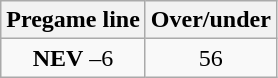<table class="wikitable">
<tr align="center">
<th style=>Pregame line</th>
<th style=>Over/under</th>
</tr>
<tr align="center">
<td><strong>NEV</strong> –6</td>
<td>56</td>
</tr>
</table>
